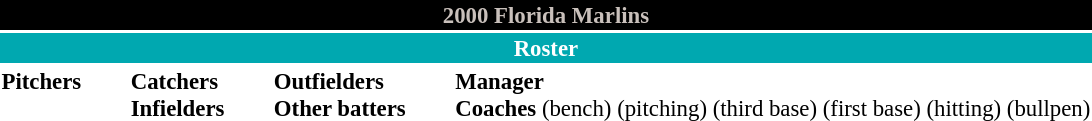<table class="toccolours" style="font-size: 95%;">
<tr>
<th colspan="10" style="background-color: #000000; color: #C9C0BB; text-align: center;">2000 Florida Marlins</th>
</tr>
<tr>
<td colspan="10" style="background-color: #00a8b0; color: white; text-align: center;"><strong>Roster</strong></td>
</tr>
<tr>
<td valign="top"><strong>Pitchers</strong><br>
















</td>
<td width="25px"></td>
<td valign="top"><strong>Catchers</strong><br>



<strong>Infielders</strong>









</td>
<td width="25px"></td>
<td valign="top"><strong>Outfielders</strong><br>






<strong>Other batters</strong>
</td>
<td width="25px"></td>
<td valign="top"><strong>Manager</strong><br>
<strong>Coaches</strong>
 (bench)
 (pitching)
 (third base)
 (first base)
 (hitting)
 (bullpen)</td>
</tr>
<tr>
</tr>
</table>
